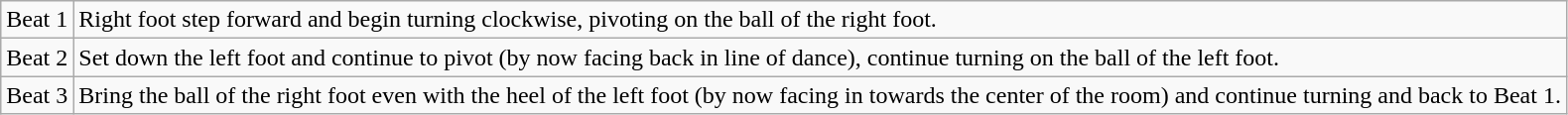<table class="wikitable">
<tr>
<td>Beat 1</td>
<td>Right foot step forward and begin turning clockwise, pivoting on the ball of the right foot.</td>
</tr>
<tr>
<td>Beat 2</td>
<td>Set down the left foot and continue to pivot (by now facing back in line of dance), continue turning on the ball of the left foot.</td>
</tr>
<tr>
<td>Beat 3</td>
<td>Bring the ball of the right foot even with the heel of the left foot (by now facing in towards the center of the room) and continue turning and back to Beat 1.</td>
</tr>
</table>
